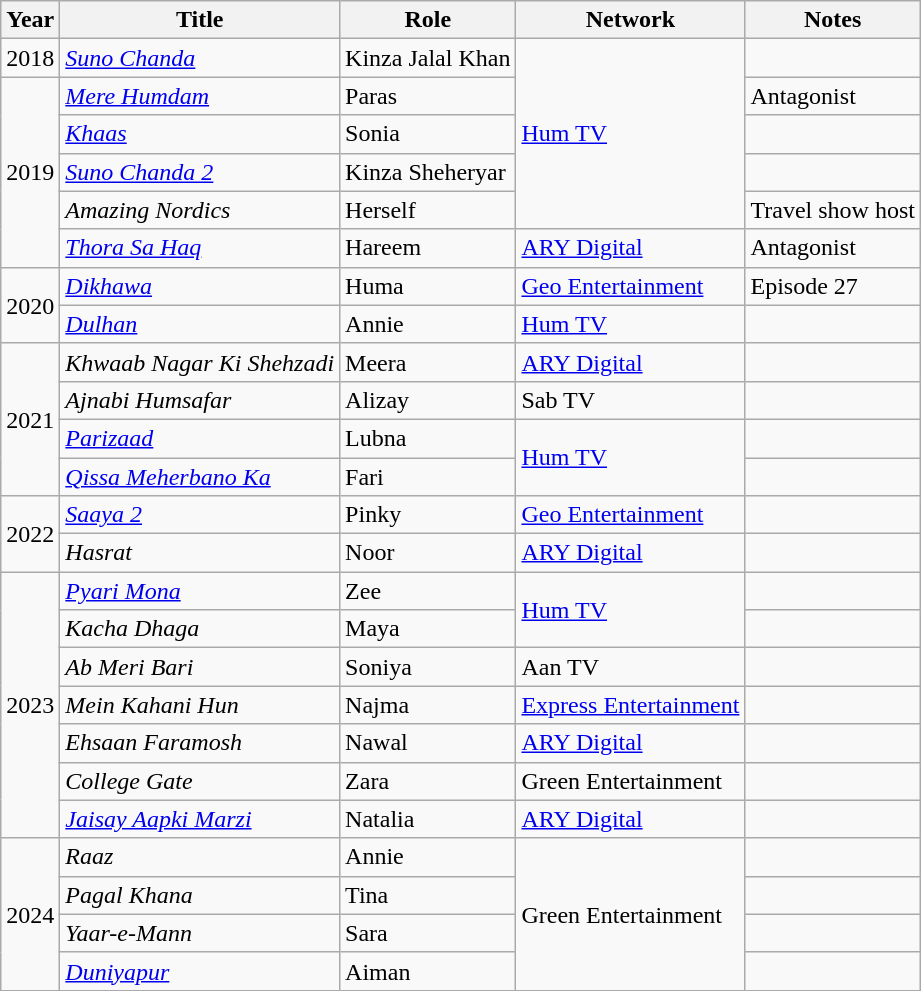<table class="wikitable">
<tr>
<th>Year</th>
<th>Title</th>
<th>Role</th>
<th>Network</th>
<th>Notes</th>
</tr>
<tr>
<td>2018</td>
<td><em><a href='#'>Suno Chanda</a></em></td>
<td>Kinza Jalal Khan</td>
<td rowspan="5"><a href='#'>Hum TV</a></td>
<td></td>
</tr>
<tr>
<td rowspan="5">2019</td>
<td><em><a href='#'>Mere Humdam</a></em></td>
<td>Paras</td>
<td>Antagonist</td>
</tr>
<tr>
<td><em><a href='#'>Khaas</a></em></td>
<td>Sonia</td>
<td></td>
</tr>
<tr>
<td><em><a href='#'>Suno Chanda 2</a></em></td>
<td>Kinza Sheheryar</td>
<td></td>
</tr>
<tr>
<td><em>Amazing Nordics</em></td>
<td>Herself</td>
<td>Travel show host</td>
</tr>
<tr>
<td><em><a href='#'>Thora Sa Haq</a></em></td>
<td>Hareem</td>
<td><a href='#'>ARY Digital</a></td>
<td>Antagonist</td>
</tr>
<tr>
<td rowspan="2">2020</td>
<td><em><a href='#'>Dikhawa</a></em></td>
<td>Huma</td>
<td><a href='#'>Geo Entertainment</a></td>
<td>Episode 27</td>
</tr>
<tr>
<td><em><a href='#'>Dulhan</a></em></td>
<td>Annie</td>
<td><a href='#'>Hum TV</a></td>
<td></td>
</tr>
<tr>
<td rowspan="4">2021</td>
<td><em>Khwaab Nagar Ki Shehzadi</em></td>
<td>Meera</td>
<td><a href='#'>ARY Digital</a></td>
<td></td>
</tr>
<tr>
<td><em>Ajnabi Humsafar</em></td>
<td>Alizay</td>
<td>Sab TV</td>
<td></td>
</tr>
<tr>
<td><em><a href='#'>Parizaad</a></em></td>
<td>Lubna</td>
<td rowspan="2"><a href='#'>Hum TV</a></td>
<td></td>
</tr>
<tr>
<td><em><a href='#'>Qissa Meherbano Ka</a></em></td>
<td>Fari</td>
<td></td>
</tr>
<tr>
<td rowspan="2">2022</td>
<td><em><a href='#'>Saaya 2</a></em></td>
<td>Pinky</td>
<td><a href='#'>Geo Entertainment</a></td>
<td></td>
</tr>
<tr>
<td><em>Hasrat</em></td>
<td>Noor</td>
<td><a href='#'>ARY Digital</a></td>
<td></td>
</tr>
<tr>
<td rowspan="7">2023</td>
<td><em><a href='#'>Pyari Mona</a></em></td>
<td>Zee</td>
<td rowspan="2"><a href='#'>Hum TV</a></td>
<td></td>
</tr>
<tr>
<td><em>Kacha Dhaga</em></td>
<td>Maya</td>
<td></td>
</tr>
<tr>
<td><em>Ab Meri Bari</em></td>
<td>Soniya</td>
<td>Aan TV</td>
<td></td>
</tr>
<tr>
<td><em>Mein Kahani Hun</em></td>
<td>Najma</td>
<td><a href='#'>Express Entertainment</a></td>
<td></td>
</tr>
<tr>
<td><em>Ehsaan Faramosh</em></td>
<td>Nawal</td>
<td><a href='#'>ARY Digital</a></td>
<td></td>
</tr>
<tr>
<td><em>College Gate</em></td>
<td>Zara</td>
<td>Green Entertainment</td>
<td></td>
</tr>
<tr>
<td><em><a href='#'>Jaisay Aapki Marzi</a></em></td>
<td>Natalia</td>
<td><a href='#'>ARY Digital</a></td>
<td></td>
</tr>
<tr>
<td rowspan="4">2024</td>
<td><em>Raaz</em></td>
<td>Annie</td>
<td rowspan="4">Green Entertainment</td>
<td></td>
</tr>
<tr>
<td><em>Pagal Khana</em></td>
<td>Tina</td>
<td></td>
</tr>
<tr>
<td><em>Yaar-e-Mann</em></td>
<td>Sara</td>
<td></td>
</tr>
<tr>
<td><em><a href='#'>Duniyapur</a></em></td>
<td>Aiman</td>
<td></td>
</tr>
</table>
